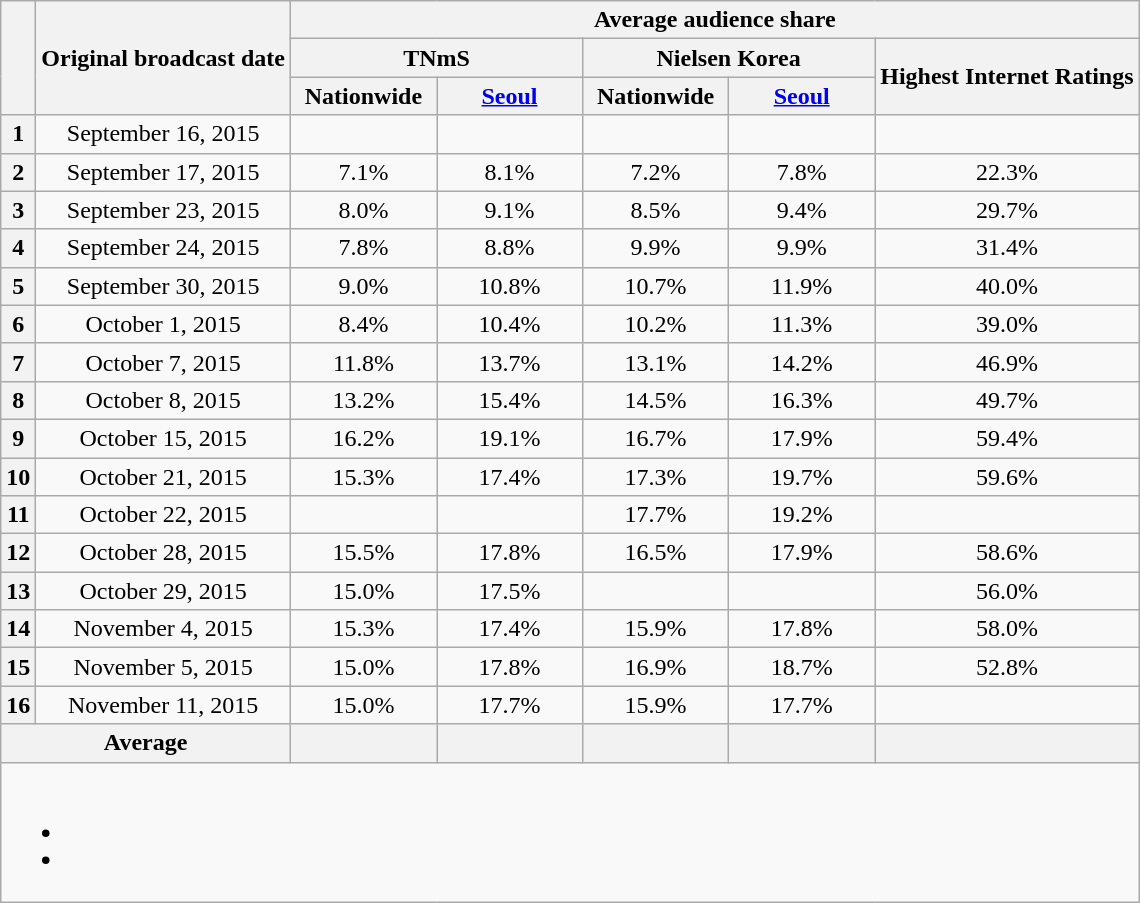<table class=wikitable style="text-align:center">
<tr>
<th rowspan="3"></th>
<th rowspan="3">Original broadcast date</th>
<th colspan="5">Average audience share</th>
</tr>
<tr>
<th colspan="2">TNmS</th>
<th colspan="2">Nielsen Korea</th>
<th rowspan="2">Highest Internet Ratings</th>
</tr>
<tr>
<th width="90">Nationwide</th>
<th width="90"><a href='#'>Seoul</a></th>
<th width="90">Nationwide</th>
<th width="90"><a href='#'>Seoul</a></th>
</tr>
<tr>
<th>1</th>
<td>September 16, 2015</td>
<td><strong></strong> </td>
<td><strong></strong> </td>
<td><strong></strong> </td>
<td><strong></strong> </td>
<td><strong></strong> </td>
</tr>
<tr>
<th>2</th>
<td>September 17, 2015</td>
<td>7.1% </td>
<td>8.1% </td>
<td>7.2% </td>
<td>7.8% </td>
<td>22.3% </td>
</tr>
<tr>
<th>3</th>
<td>September 23, 2015</td>
<td>8.0% </td>
<td>9.1% </td>
<td>8.5% </td>
<td>9.4% </td>
<td>29.7% </td>
</tr>
<tr>
<th>4</th>
<td>September 24, 2015</td>
<td>7.8% </td>
<td>8.8% </td>
<td>9.9% </td>
<td>9.9% </td>
<td>31.4% </td>
</tr>
<tr>
<th>5</th>
<td>September 30, 2015</td>
<td>9.0% </td>
<td>10.8% </td>
<td>10.7% </td>
<td>11.9% </td>
<td>40.0% </td>
</tr>
<tr>
<th>6</th>
<td>October 1, 2015</td>
<td>8.4% </td>
<td>10.4% </td>
<td>10.2% </td>
<td>11.3% </td>
<td>39.0% </td>
</tr>
<tr>
<th>7</th>
<td>October 7, 2015</td>
<td>11.8% </td>
<td>13.7% </td>
<td>13.1% </td>
<td>14.2% </td>
<td>46.9% </td>
</tr>
<tr>
<th>8</th>
<td>October 8, 2015</td>
<td>13.2% </td>
<td>15.4% </td>
<td>14.5% </td>
<td>16.3% </td>
<td>49.7% </td>
</tr>
<tr>
<th>9</th>
<td>October 15, 2015</td>
<td>16.2% </td>
<td>19.1% </td>
<td>16.7% </td>
<td>17.9% </td>
<td>59.4% </td>
</tr>
<tr>
<th>10</th>
<td>October 21, 2015</td>
<td>15.3% </td>
<td>17.4% </td>
<td>17.3% </td>
<td>19.7% </td>
<td>59.6% </td>
</tr>
<tr>
<th>11</th>
<td>October 22, 2015</td>
<td><strong></strong> </td>
<td><strong></strong> </td>
<td>17.7% </td>
<td>19.2% </td>
<td><strong></strong> </td>
</tr>
<tr>
<th>12</th>
<td>October 28, 2015</td>
<td>15.5% </td>
<td>17.8% </td>
<td>16.5% </td>
<td>17.9% </td>
<td>58.6% </td>
</tr>
<tr>
<th>13</th>
<td>October 29, 2015</td>
<td>15.0% </td>
<td>17.5% </td>
<td><strong></strong> </td>
<td><strong></strong> </td>
<td>56.0% </td>
</tr>
<tr>
<th>14</th>
<td>November 4, 2015</td>
<td>15.3% </td>
<td>17.4% </td>
<td>15.9% </td>
<td>17.8% </td>
<td>58.0% </td>
</tr>
<tr>
<th>15</th>
<td>November 5, 2015</td>
<td>15.0% </td>
<td>17.8% </td>
<td>16.9% </td>
<td>18.7% </td>
<td>52.8% </td>
</tr>
<tr>
<th>16</th>
<td>November 11, 2015</td>
<td>15.0% </td>
<td>17.7% </td>
<td>15.9% </td>
<td>17.7% </td>
<td></td>
</tr>
<tr>
<th colspan="2">Average</th>
<th></th>
<th></th>
<th></th>
<th></th>
<th></th>
</tr>
<tr>
<td colspan="7"><br><ul><li></li><li></li></ul></td>
</tr>
</table>
